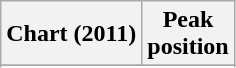<table class="wikitable sortable plainrowheaders" style="text-align:center">
<tr>
<th scope="col">Chart (2011)</th>
<th scope="col">Peak<br>position</th>
</tr>
<tr>
</tr>
<tr>
</tr>
</table>
